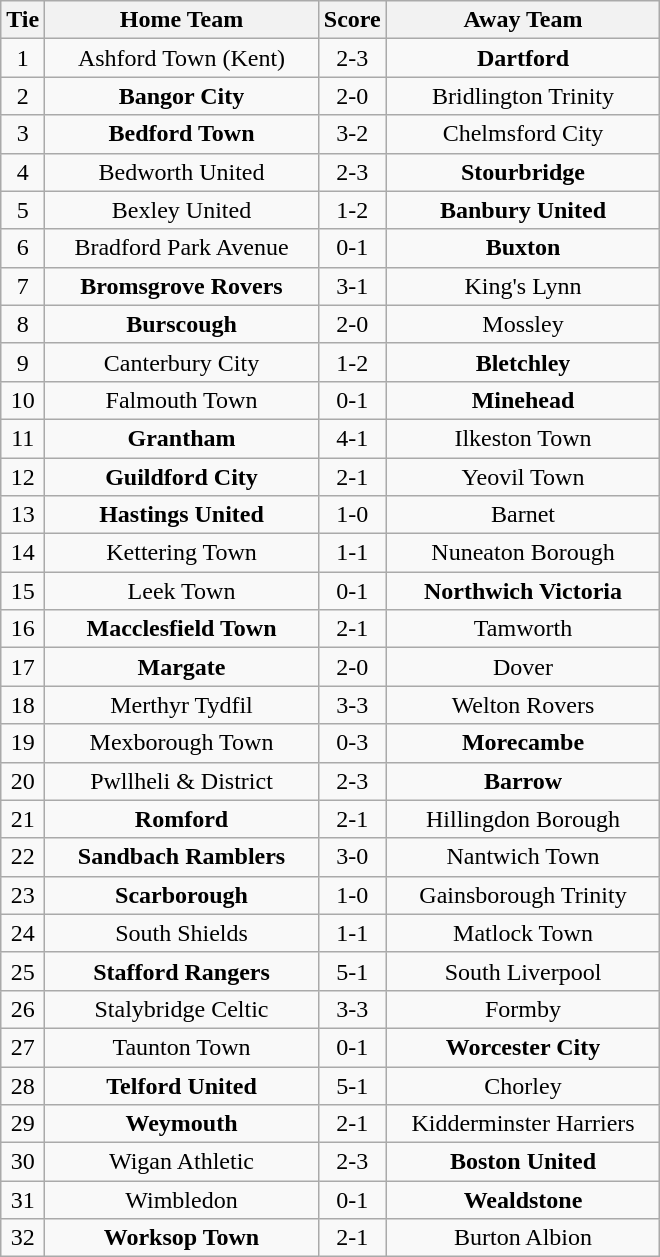<table class="wikitable" style="text-align:center;">
<tr>
<th width=20>Tie</th>
<th width=175>Home Team</th>
<th width=20>Score</th>
<th width=175>Away Team</th>
</tr>
<tr>
<td>1</td>
<td>Ashford Town (Kent)</td>
<td>2-3</td>
<td><strong>Dartford</strong></td>
</tr>
<tr>
<td>2</td>
<td><strong>Bangor City</strong></td>
<td>2-0</td>
<td>Bridlington Trinity</td>
</tr>
<tr>
<td>3</td>
<td><strong>Bedford Town</strong></td>
<td>3-2</td>
<td>Chelmsford City</td>
</tr>
<tr>
<td>4</td>
<td>Bedworth United</td>
<td>2-3</td>
<td><strong>Stourbridge</strong></td>
</tr>
<tr>
<td>5</td>
<td>Bexley United</td>
<td>1-2</td>
<td><strong>Banbury United</strong></td>
</tr>
<tr>
<td>6</td>
<td>Bradford Park Avenue</td>
<td>0-1</td>
<td><strong>Buxton</strong></td>
</tr>
<tr>
<td>7</td>
<td><strong>Bromsgrove Rovers</strong></td>
<td>3-1</td>
<td>King's Lynn</td>
</tr>
<tr>
<td>8</td>
<td><strong>Burscough</strong></td>
<td>2-0</td>
<td>Mossley</td>
</tr>
<tr>
<td>9</td>
<td>Canterbury City</td>
<td>1-2</td>
<td><strong>Bletchley</strong></td>
</tr>
<tr>
<td>10</td>
<td>Falmouth Town</td>
<td>0-1</td>
<td><strong>Minehead</strong></td>
</tr>
<tr>
<td>11</td>
<td><strong>Grantham</strong></td>
<td>4-1</td>
<td>Ilkeston Town</td>
</tr>
<tr>
<td>12</td>
<td><strong>Guildford City</strong></td>
<td>2-1</td>
<td>Yeovil Town</td>
</tr>
<tr>
<td>13</td>
<td><strong>Hastings United</strong></td>
<td>1-0</td>
<td>Barnet</td>
</tr>
<tr>
<td>14</td>
<td>Kettering Town</td>
<td>1-1</td>
<td>Nuneaton Borough</td>
</tr>
<tr>
<td>15</td>
<td>Leek Town</td>
<td>0-1</td>
<td><strong>Northwich Victoria</strong></td>
</tr>
<tr>
<td>16</td>
<td><strong>Macclesfield Town</strong></td>
<td>2-1</td>
<td>Tamworth</td>
</tr>
<tr>
<td>17</td>
<td><strong>Margate</strong></td>
<td>2-0</td>
<td>Dover</td>
</tr>
<tr>
<td>18</td>
<td>Merthyr Tydfil</td>
<td>3-3</td>
<td>Welton Rovers</td>
</tr>
<tr>
<td>19</td>
<td>Mexborough Town</td>
<td>0-3</td>
<td><strong>Morecambe</strong></td>
</tr>
<tr>
<td>20</td>
<td>Pwllheli & District</td>
<td>2-3</td>
<td><strong>Barrow</strong></td>
</tr>
<tr>
<td>21</td>
<td><strong>Romford</strong></td>
<td>2-1</td>
<td>Hillingdon Borough</td>
</tr>
<tr>
<td>22</td>
<td><strong>Sandbach Ramblers</strong></td>
<td>3-0</td>
<td>Nantwich Town</td>
</tr>
<tr>
<td>23</td>
<td><strong>Scarborough</strong></td>
<td>1-0</td>
<td>Gainsborough Trinity</td>
</tr>
<tr>
<td>24</td>
<td>South Shields</td>
<td>1-1</td>
<td>Matlock Town</td>
</tr>
<tr>
<td>25</td>
<td><strong>Stafford Rangers</strong></td>
<td>5-1</td>
<td>South Liverpool</td>
</tr>
<tr>
<td>26</td>
<td>Stalybridge Celtic</td>
<td>3-3</td>
<td>Formby</td>
</tr>
<tr>
<td>27</td>
<td>Taunton Town</td>
<td>0-1</td>
<td><strong>Worcester City</strong></td>
</tr>
<tr>
<td>28</td>
<td><strong>Telford United</strong></td>
<td>5-1</td>
<td>Chorley</td>
</tr>
<tr>
<td>29</td>
<td><strong>Weymouth</strong></td>
<td>2-1</td>
<td>Kidderminster Harriers</td>
</tr>
<tr>
<td>30</td>
<td>Wigan Athletic</td>
<td>2-3</td>
<td><strong>Boston United</strong></td>
</tr>
<tr>
<td>31</td>
<td>Wimbledon</td>
<td>0-1</td>
<td><strong>Wealdstone</strong></td>
</tr>
<tr>
<td>32</td>
<td><strong>Worksop Town</strong></td>
<td>2-1</td>
<td>Burton Albion</td>
</tr>
</table>
